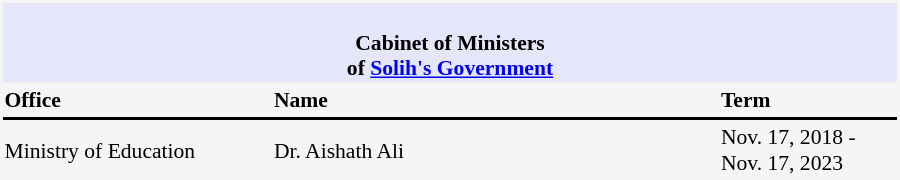<table class="toccolours" data-darkreader-inline-bgcolor="" data-darkreader-inline-bgimage="" style="float:auto; font-size:90%; width:600px; background:#f5f5f5;">
<tr>
<th colspan="3" data-darkreader-inline-bgcolor="" data-darkreader-inline-bgimage="" style="background:lavender;"><div> </div><span>Cabinet of Ministers</span><br><span>of <a href='#'>Solih's Government</a></span></th>
</tr>
<tr style="font-weight:bold;">
<td style="width:30%;">Office</td>
<td>Name</td>
<td style="width:20%;">Term</td>
</tr>
<tr>
<th colspan="3" data-darkreader-inline-bgcolor="" data-darkreader-inline-bgimage="" style="background:#000;"></th>
</tr>
<tr>
<td>Ministry of Education</td>
<td>Dr. Aishath Ali</td>
<td>Nov. 17, 2018 - Nov. 17, 2023</td>
</tr>
</table>
